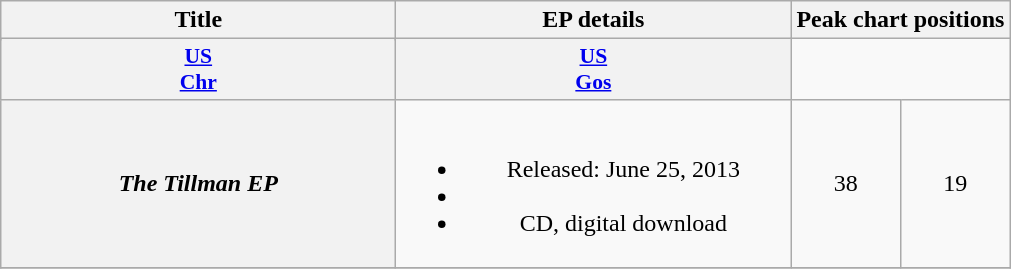<table class="wikitable plainrowheaders" style="text-align:center;">
<tr>
<th scope="col" rowspan="2" style="width:16em;">Title</th>
<th scope="col" rowspan="2" style="width:16em;">EP details</th>
<th scope="col" colspan="2">Peak chart positions</th>
</tr>
<tr>
</tr>
<tr>
<th style="width:3em; font-size:90%"><a href='#'>US<br>Chr</a></th>
<th style="width:3em; font-size:90%"><a href='#'>US<br>Gos</a></th>
</tr>
<tr>
<th scope="row"><em>The Tillman EP</em></th>
<td><br><ul><li>Released: June 25, 2013</li><li></li><li>CD, digital download</li></ul></td>
<td>38</td>
<td>19</td>
</tr>
<tr>
</tr>
</table>
